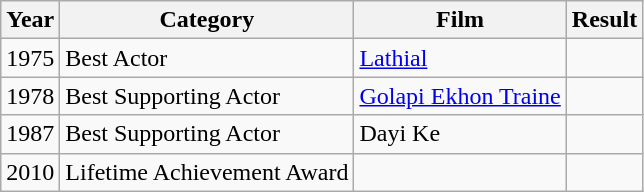<table class="wikitable">
<tr>
<th>Year</th>
<th>Category</th>
<th>Film</th>
<th>Result</th>
</tr>
<tr>
<td>1975</td>
<td>Best Actor</td>
<td><a href='#'>Lathial</a></td>
<td></td>
</tr>
<tr>
<td>1978</td>
<td>Best Supporting Actor</td>
<td><a href='#'>Golapi Ekhon Traine</a></td>
<td></td>
</tr>
<tr>
<td>1987</td>
<td>Best Supporting Actor</td>
<td>Dayi Ke</td>
<td></td>
</tr>
<tr>
<td>2010</td>
<td>Lifetime Achievement Award</td>
<td></td>
<td></td>
</tr>
</table>
